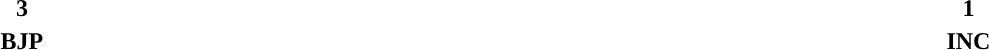<table style="width:100%; text-align:center;">
<tr>
<td style="background:"><strong>3</strong></td>
<td style="background:"><strong>1</strong></td>
</tr>
<tr>
<td><span><strong>BJP</strong></span></td>
<td><span><strong>INC</strong></span></td>
</tr>
</table>
